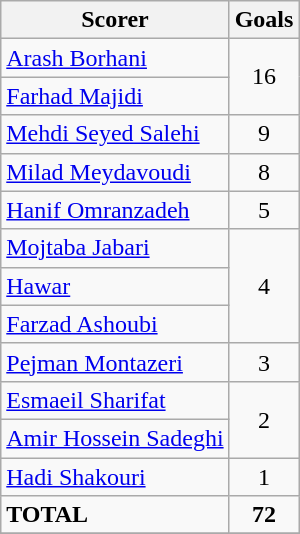<table class="wikitable">
<tr>
<th>Scorer</th>
<th>Goals</th>
</tr>
<tr>
<td> <a href='#'>Arash Borhani</a></td>
<td rowspan="2" align=center>16</td>
</tr>
<tr>
<td> <a href='#'>Farhad Majidi</a></td>
</tr>
<tr>
<td> <a href='#'>Mehdi Seyed Salehi</a></td>
<td align=center>9</td>
</tr>
<tr>
<td> <a href='#'>Milad Meydavoudi</a></td>
<td align=center>8</td>
</tr>
<tr>
<td> <a href='#'>Hanif Omranzadeh</a></td>
<td align=center>5</td>
</tr>
<tr>
<td> <a href='#'>Mojtaba Jabari</a></td>
<td rowspan="3" align=center>4</td>
</tr>
<tr>
<td> <a href='#'>Hawar</a></td>
</tr>
<tr>
<td> <a href='#'>Farzad Ashoubi</a></td>
</tr>
<tr>
<td> <a href='#'>Pejman Montazeri</a></td>
<td align=center>3</td>
</tr>
<tr>
<td> <a href='#'>Esmaeil Sharifat</a></td>
<td rowspan="2" align=center>2</td>
</tr>
<tr>
<td> <a href='#'>Amir Hossein Sadeghi</a></td>
</tr>
<tr>
<td> <a href='#'>Hadi Shakouri</a></td>
<td align=center>1</td>
</tr>
<tr>
<td><strong>TOTAL</strong></td>
<td align=center><strong>72</strong></td>
</tr>
<tr>
</tr>
</table>
